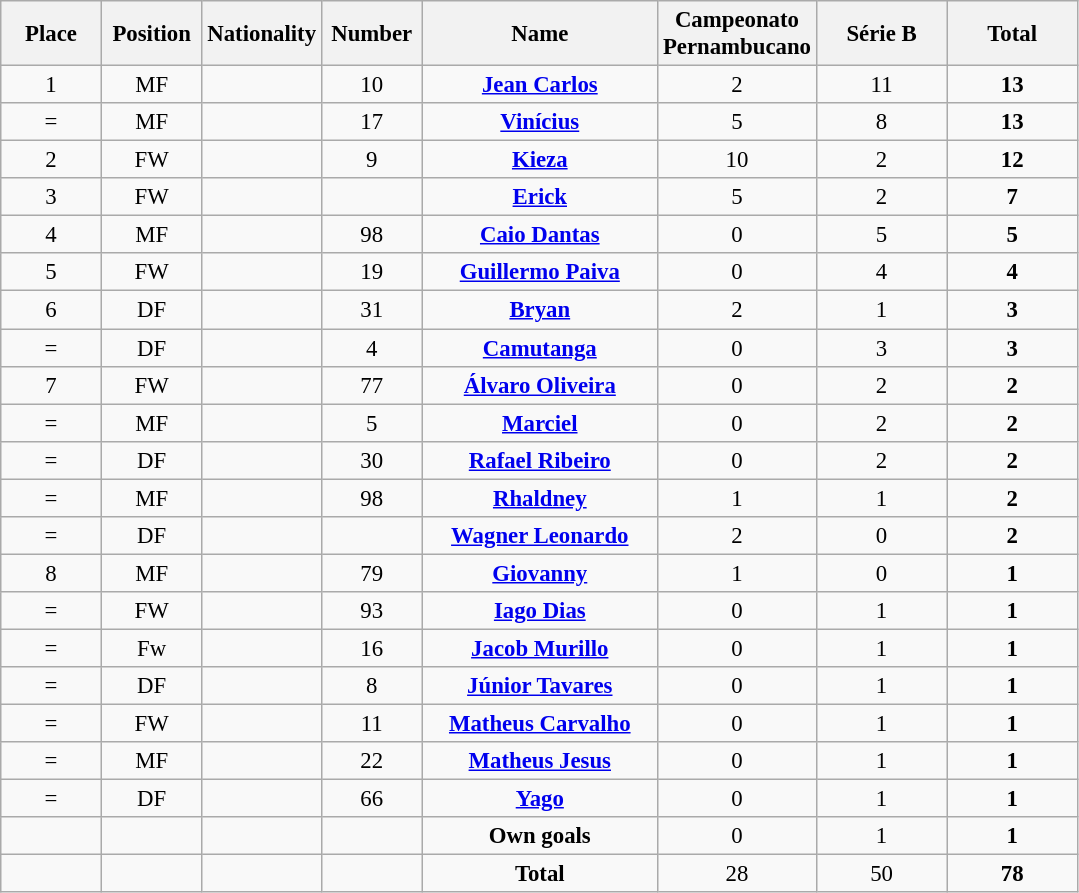<table class="wikitable" style="font-size: 95%; text-align: center;">
<tr>
<th width=60>Place</th>
<th width=60>Position</th>
<th width=60>Nationality</th>
<th width=60>Number</th>
<th width=150>Name</th>
<th width=80>Campeonato Pernambucano</th>
<th width=80>Série B</th>
<th width=80>Total</th>
</tr>
<tr>
<td>1</td>
<td>MF</td>
<td></td>
<td>10</td>
<td><strong><a href='#'>Jean Carlos</a></strong></td>
<td>2</td>
<td>11</td>
<td><strong>13</strong></td>
</tr>
<tr>
<td>=</td>
<td>MF</td>
<td></td>
<td>17</td>
<td><strong><a href='#'>Vinícius</a></strong></td>
<td>5</td>
<td>8</td>
<td><strong>13</strong></td>
</tr>
<tr>
<td>2</td>
<td>FW</td>
<td></td>
<td>9</td>
<td><strong><a href='#'>Kieza</a></strong></td>
<td>10</td>
<td>2</td>
<td><strong>12</strong></td>
</tr>
<tr>
<td>3</td>
<td>FW</td>
<td></td>
<td></td>
<td><strong><a href='#'>Erick</a></strong></td>
<td>5</td>
<td>2</td>
<td><strong>7</strong></td>
</tr>
<tr>
<td>4</td>
<td>MF</td>
<td></td>
<td>98</td>
<td><strong><a href='#'>Caio Dantas</a></strong></td>
<td>0</td>
<td>5</td>
<td><strong>5</strong></td>
</tr>
<tr>
<td>5</td>
<td>FW</td>
<td></td>
<td>19</td>
<td><strong><a href='#'>Guillermo Paiva</a></strong></td>
<td>0</td>
<td>4</td>
<td><strong>4</strong></td>
</tr>
<tr>
<td>6</td>
<td>DF</td>
<td></td>
<td>31</td>
<td><strong><a href='#'>Bryan</a></strong></td>
<td>2</td>
<td>1</td>
<td><strong>3</strong></td>
</tr>
<tr>
<td>=</td>
<td>DF</td>
<td></td>
<td>4</td>
<td><strong><a href='#'>Camutanga</a></strong></td>
<td>0</td>
<td>3</td>
<td><strong>3</strong></td>
</tr>
<tr>
<td>7</td>
<td>FW</td>
<td></td>
<td>77</td>
<td><strong><a href='#'>Álvaro Oliveira</a></strong></td>
<td>0</td>
<td>2</td>
<td><strong>2</strong></td>
</tr>
<tr>
<td>=</td>
<td>MF</td>
<td></td>
<td>5</td>
<td><strong><a href='#'>Marciel</a></strong></td>
<td>0</td>
<td>2</td>
<td><strong>2</strong></td>
</tr>
<tr>
<td>=</td>
<td>DF</td>
<td></td>
<td>30</td>
<td><strong><a href='#'>Rafael Ribeiro</a></strong></td>
<td>0</td>
<td>2</td>
<td><strong>2</strong></td>
</tr>
<tr>
<td>=</td>
<td>MF</td>
<td></td>
<td>98</td>
<td><strong><a href='#'>Rhaldney</a></strong></td>
<td>1</td>
<td>1</td>
<td><strong>2</strong></td>
</tr>
<tr>
<td>=</td>
<td>DF</td>
<td></td>
<td></td>
<td><strong><a href='#'>Wagner Leonardo</a></strong></td>
<td>2</td>
<td>0</td>
<td><strong>2</strong></td>
</tr>
<tr>
<td>8</td>
<td>MF</td>
<td></td>
<td>79</td>
<td><strong><a href='#'>Giovanny</a></strong></td>
<td>1</td>
<td>0</td>
<td><strong>1</strong></td>
</tr>
<tr>
<td>=</td>
<td>FW</td>
<td></td>
<td>93</td>
<td><strong><a href='#'>Iago Dias</a></strong></td>
<td>0</td>
<td>1</td>
<td><strong>1</strong></td>
</tr>
<tr>
<td>=</td>
<td>Fw</td>
<td></td>
<td>16</td>
<td><strong><a href='#'>Jacob Murillo</a></strong></td>
<td>0</td>
<td>1</td>
<td><strong>1</strong></td>
</tr>
<tr>
<td>=</td>
<td>DF</td>
<td></td>
<td>8</td>
<td><strong><a href='#'>Júnior Tavares</a></strong></td>
<td>0</td>
<td>1</td>
<td><strong>1</strong></td>
</tr>
<tr>
<td>=</td>
<td>FW</td>
<td></td>
<td>11</td>
<td><strong><a href='#'>Matheus Carvalho</a></strong></td>
<td>0</td>
<td>1</td>
<td><strong>1</strong></td>
</tr>
<tr>
<td>=</td>
<td>MF</td>
<td></td>
<td>22</td>
<td><strong><a href='#'>Matheus Jesus</a></strong></td>
<td>0</td>
<td>1</td>
<td><strong>1</strong></td>
</tr>
<tr>
<td>=</td>
<td>DF</td>
<td></td>
<td>66</td>
<td><strong><a href='#'>Yago</a></strong></td>
<td>0</td>
<td>1</td>
<td><strong>1</strong></td>
</tr>
<tr>
<td></td>
<td></td>
<td></td>
<td></td>
<td><strong>Own goals</strong></td>
<td>0</td>
<td>1</td>
<td><strong>1</strong></td>
</tr>
<tr>
<td></td>
<td></td>
<td></td>
<td></td>
<td><strong>Total</strong></td>
<td>28</td>
<td>50</td>
<td><strong>78</strong></td>
</tr>
</table>
